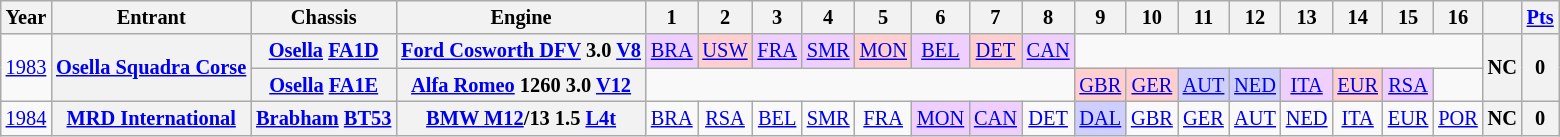<table class="wikitable" style="text-align:center; font-size:85%">
<tr>
<th>Year</th>
<th>Entrant</th>
<th>Chassis</th>
<th>Engine</th>
<th>1</th>
<th>2</th>
<th>3</th>
<th>4</th>
<th>5</th>
<th>6</th>
<th>7</th>
<th>8</th>
<th>9</th>
<th>10</th>
<th>11</th>
<th>12</th>
<th>13</th>
<th>14</th>
<th>15</th>
<th>16</th>
<th></th>
<th><a href='#'>Pts</a></th>
</tr>
<tr>
<td rowspan=2><a href='#'>1983</a></td>
<th rowspan=2 nowrap><a href='#'>Osella Squadra Corse</a></th>
<th nowrap><a href='#'>Osella</a> <a href='#'>FA1D</a></th>
<th nowrap><a href='#'>Ford Cosworth DFV</a> 3.0 <a href='#'>V8</a></th>
<td style="background:#EFCFFF;"><a href='#'>BRA</a><br></td>
<td style="background:#FFCFCF;"><a href='#'>USW</a><br></td>
<td style="background:#EFCFFF;"><a href='#'>FRA</a><br></td>
<td style="background:#EFCFFF;"><a href='#'>SMR</a><br></td>
<td style="background:#FFCFCF;"><a href='#'>MON</a><br></td>
<td style="background:#EFCFFF;"><a href='#'>BEL</a><br></td>
<td style="background:#FFCFCF;"><a href='#'>DET</a><br></td>
<td style="background:#EFCFFF;"><a href='#'>CAN</a><br></td>
<td colspan=8></td>
<th rowspan=2>NC</th>
<th rowspan=2>0</th>
</tr>
<tr>
<th nowrap><a href='#'>Osella</a> <a href='#'>FA1E</a></th>
<th nowrap><a href='#'>Alfa Romeo</a> 1260 3.0 <a href='#'>V12</a></th>
<td colspan=8></td>
<td style="background:#FFCFCF;"><a href='#'>GBR</a><br></td>
<td style="background:#FFCFCF;"><a href='#'>GER</a><br></td>
<td style="background:#CFCFFF;"><a href='#'>AUT</a><br></td>
<td style="background:#CFCFFF;"><a href='#'>NED</a><br></td>
<td style="background:#EFCFFF;"><a href='#'>ITA</a><br></td>
<td style="background:#FFCFCF;"><a href='#'>EUR</a><br></td>
<td style="background:#EFCFFF;"><a href='#'>RSA</a><br></td>
<td></td>
</tr>
<tr>
<td><a href='#'>1984</a></td>
<th nowrap><a href='#'>MRD International</a></th>
<th nowrap><a href='#'>Brabham</a> <a href='#'>BT53</a></th>
<th nowrap><a href='#'>BMW M12</a>/13 1.5 <a href='#'>L4</a><a href='#'>t</a></th>
<td><a href='#'>BRA</a></td>
<td><a href='#'>RSA</a></td>
<td><a href='#'>BEL</a></td>
<td><a href='#'>SMR</a></td>
<td><a href='#'>FRA</a></td>
<td style="background:#EFCFFF;"><a href='#'>MON</a><br></td>
<td style="background:#EFCFFF;"><a href='#'>CAN</a><br></td>
<td><a href='#'>DET</a></td>
<td style="background:#CFCFFF;"><a href='#'>DAL</a><br></td>
<td><a href='#'>GBR</a></td>
<td><a href='#'>GER</a></td>
<td><a href='#'>AUT</a></td>
<td><a href='#'>NED</a></td>
<td><a href='#'>ITA</a></td>
<td><a href='#'>EUR</a></td>
<td><a href='#'>POR</a></td>
<th>NC</th>
<th>0</th>
</tr>
</table>
